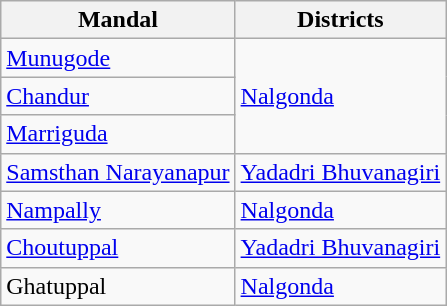<table class="wikitable sortable static-row-numbers static-row-header-hash">
<tr>
<th>Mandal</th>
<th>Districts</th>
</tr>
<tr>
<td><a href='#'>Munugode</a></td>
<td rowspan=3><a href='#'>Nalgonda</a></td>
</tr>
<tr>
<td><a href='#'>Chandur</a></td>
</tr>
<tr>
<td><a href='#'>Marriguda</a></td>
</tr>
<tr>
<td><a href='#'>Samsthan Narayanapur</a></td>
<td><a href='#'>Yadadri Bhuvanagiri</a></td>
</tr>
<tr>
<td><a href='#'>Nampally</a></td>
<td><a href='#'>Nalgonda</a></td>
</tr>
<tr>
<td><a href='#'>Choutuppal</a></td>
<td><a href='#'>Yadadri Bhuvanagiri</a></td>
</tr>
<tr>
<td>Ghatuppal</td>
<td><a href='#'>Nalgonda</a></td>
</tr>
</table>
